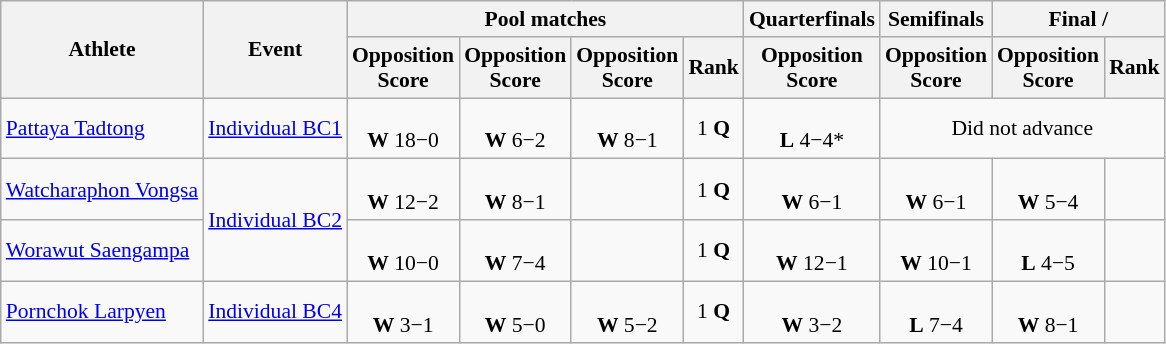<table class=wikitable style="font-size:90%">
<tr>
<th rowspan="2">Athlete</th>
<th rowspan="2">Event</th>
<th colspan="4">Pool matches</th>
<th>Quarterfinals</th>
<th>Semifinals</th>
<th colspan=2>Final / </th>
</tr>
<tr>
<th>Opposition<br>Score</th>
<th>Opposition<br>Score</th>
<th>Opposition<br>Score</th>
<th>Rank</th>
<th>Opposition<br>Score</th>
<th>Opposition<br>Score</th>
<th>Opposition<br>Score</th>
<th>Rank</th>
</tr>
<tr align=center>
<td align=left><a href='#'>Pattaya Tadtong</a></td>
<td align=left><a href='#'>Individual BC1</a></td>
<td><br><strong>W</strong> 18−0</td>
<td><br><strong>W</strong> 6−2</td>
<td><br><strong>W</strong> 8−1</td>
<td>1 <strong>Q</strong></td>
<td><br><strong>L</strong> 4−4*</td>
<td colspan=3>Did not advance</td>
</tr>
<tr align=center>
<td align=left><a href='#'>Watcharaphon Vongsa</a></td>
<td align=left rowspan="2"><a href='#'>Individual BC2</a></td>
<td><br><strong>W</strong> 12−2</td>
<td><br><strong>W</strong> 8−1</td>
<td></td>
<td>1 <strong>Q</strong></td>
<td><br><strong>W</strong> 6−1</td>
<td><br><strong>W</strong> 6−1</td>
<td><br><strong>W</strong> 5−4</td>
<td></td>
</tr>
<tr align=center>
<td align=left><a href='#'>Worawut Saengampa</a></td>
<td><br><strong>W</strong> 10−0</td>
<td><br><strong>W</strong> 7−4</td>
<td></td>
<td>1 <strong>Q</strong></td>
<td><br><strong>W</strong> 12−1</td>
<td><br><strong>W</strong> 10−1</td>
<td><br><strong>L</strong> 4−5</td>
<td></td>
</tr>
<tr align=center>
<td align=left><a href='#'>Pornchok Larpyen</a></td>
<td align=left><a href='#'>Individual BC4</a></td>
<td><br><strong>W</strong> 3−1</td>
<td><br><strong>W</strong> 5−0</td>
<td><br><strong>W</strong> 5−2</td>
<td>1 <strong>Q</strong></td>
<td><br><strong>W</strong> 3−2</td>
<td><br><strong>L</strong> 7−4</td>
<td><br><strong>W</strong> 8−1</td>
<td></td>
</tr>
</table>
